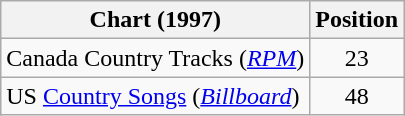<table class="wikitable sortable">
<tr>
<th scope="col">Chart (1997)</th>
<th scope="col">Position</th>
</tr>
<tr>
<td>Canada Country Tracks (<em><a href='#'>RPM</a></em>)</td>
<td align="center">23</td>
</tr>
<tr>
<td>US <a href='#'>Country Songs</a> (<em><a href='#'>Billboard</a></em>)</td>
<td align="center">48</td>
</tr>
</table>
